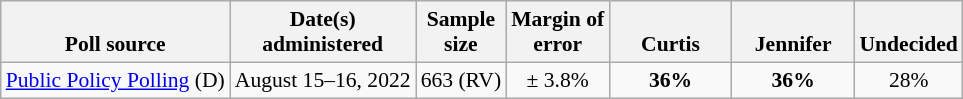<table class="wikitable" style="font-size:90%;text-align:center;">
<tr valign= bottom>
<th>Poll source</th>
<th>Date(s)<br>administered</th>
<th>Sample<br>size</th>
<th>Margin of<br>error</th>
<th style="width:75px;">Curtis<br></th>
<th style="width:75px;">Jennifer<br></th>
<th>Undecided</th>
</tr>
<tr>
<td style="text-align:left;"><a href='#'>Public Policy Polling</a> (D)</td>
<td>August 15–16, 2022</td>
<td>663 (RV)</td>
<td>± 3.8%</td>
<td><strong>36%</strong></td>
<td><strong>36%</strong></td>
<td>28%</td>
</tr>
</table>
